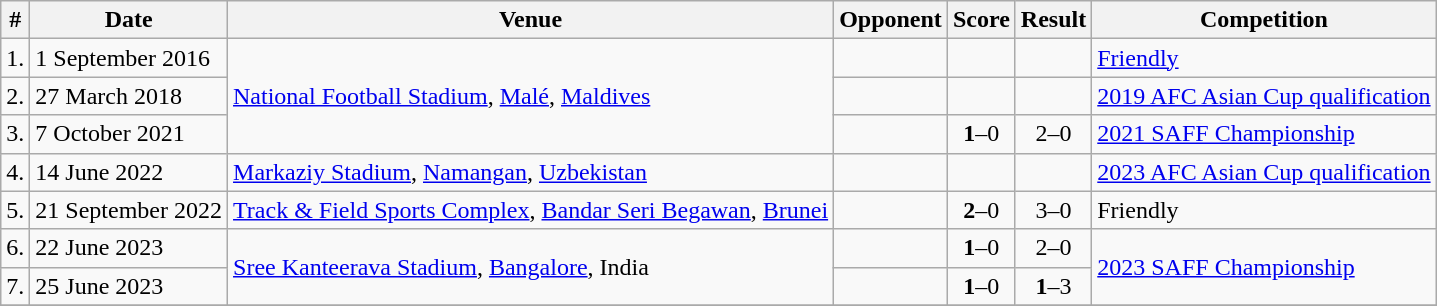<table class="wikitable" style="font-size:100%;">
<tr>
<th>#</th>
<th>Date</th>
<th>Venue</th>
<th>Opponent</th>
<th>Score</th>
<th>Result</th>
<th>Competition</th>
</tr>
<tr>
<td>1.</td>
<td>1 September 2016</td>
<td rowspan=3><a href='#'>National Football Stadium</a>, <a href='#'>Malé</a>, <a href='#'>Maldives</a></td>
<td></td>
<td></td>
<td></td>
<td><a href='#'>Friendly</a></td>
</tr>
<tr>
<td>2.</td>
<td>27 March 2018</td>
<td></td>
<td></td>
<td></td>
<td><a href='#'>2019 AFC Asian Cup qualification</a></td>
</tr>
<tr>
<td>3.</td>
<td>7 October 2021</td>
<td></td>
<td align=center><strong>1</strong>–0</td>
<td align=center>2–0</td>
<td><a href='#'>2021 SAFF Championship</a></td>
</tr>
<tr>
<td>4.</td>
<td>14 June 2022</td>
<td><a href='#'>Markaziy Stadium</a>, <a href='#'>Namangan</a>, <a href='#'>Uzbekistan</a></td>
<td></td>
<td></td>
<td></td>
<td><a href='#'>2023 AFC Asian Cup qualification</a></td>
</tr>
<tr>
<td>5.</td>
<td>21 September 2022</td>
<td><a href='#'>Track & Field Sports Complex</a>, <a href='#'>Bandar Seri Begawan</a>, <a href='#'>Brunei</a></td>
<td></td>
<td align=center><strong>2</strong>–0</td>
<td align=center>3–0</td>
<td>Friendly</td>
</tr>
<tr>
<td>6.</td>
<td>22 June 2023</td>
<td rowspan=2><a href='#'>Sree Kanteerava Stadium</a>, <a href='#'>Bangalore</a>, India</td>
<td></td>
<td align=center><strong>1</strong>–0</td>
<td align=center>2–0</td>
<td rowspan="2"><a href='#'>2023 SAFF Championship</a></td>
</tr>
<tr>
<td>7.</td>
<td>25 June 2023</td>
<td></td>
<td align=center><strong>1</strong>–0</td>
<td align=center><strong>1</strong>–3</td>
</tr>
<tr>
</tr>
</table>
